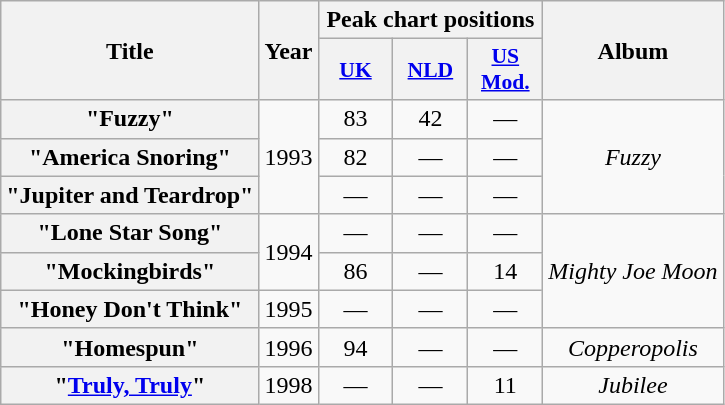<table class="wikitable plainrowheaders" style="text-align:center">
<tr>
<th scope="col" rowspan="2">Title</th>
<th scope="col" rowspan="2">Year</th>
<th scope="col" colspan="3">Peak chart positions</th>
<th scope="col" rowspan="2">Album</th>
</tr>
<tr>
<th scope="col" style="width:3em;font-size:90%"><a href='#'>UK</a><br></th>
<th scope="col" style="width:3em;font-size:90%"><a href='#'>NLD</a><br></th>
<th scope="col" style="width:3em;font-size:90%"><a href='#'>US<br>Mod.</a><br></th>
</tr>
<tr>
<th scope="row">"Fuzzy"</th>
<td rowspan="3">1993</td>
<td>83</td>
<td>42</td>
<td>—</td>
<td rowspan="3"><em>Fuzzy</em></td>
</tr>
<tr>
<th scope="row">"America Snoring"</th>
<td>82</td>
<td>—</td>
<td>—</td>
</tr>
<tr>
<th scope="row">"Jupiter and Teardrop"</th>
<td>—</td>
<td>—</td>
<td>—</td>
</tr>
<tr>
<th scope="row">"Lone Star Song"</th>
<td rowspan="2">1994</td>
<td>—</td>
<td>—</td>
<td>—</td>
<td rowspan="3"><em>Mighty Joe Moon</em></td>
</tr>
<tr>
<th scope="row">"Mockingbirds"</th>
<td>86</td>
<td>—</td>
<td>14</td>
</tr>
<tr>
<th scope="row">"Honey Don't Think"</th>
<td>1995</td>
<td>—</td>
<td>—</td>
<td>—</td>
</tr>
<tr>
<th scope="row">"Homespun"</th>
<td>1996</td>
<td>94</td>
<td>—</td>
<td>—</td>
<td><em>Copperopolis</em></td>
</tr>
<tr>
<th scope="row">"<a href='#'>Truly, Truly</a>"</th>
<td>1998</td>
<td>—</td>
<td>—</td>
<td>11</td>
<td><em>Jubilee</em></td>
</tr>
</table>
